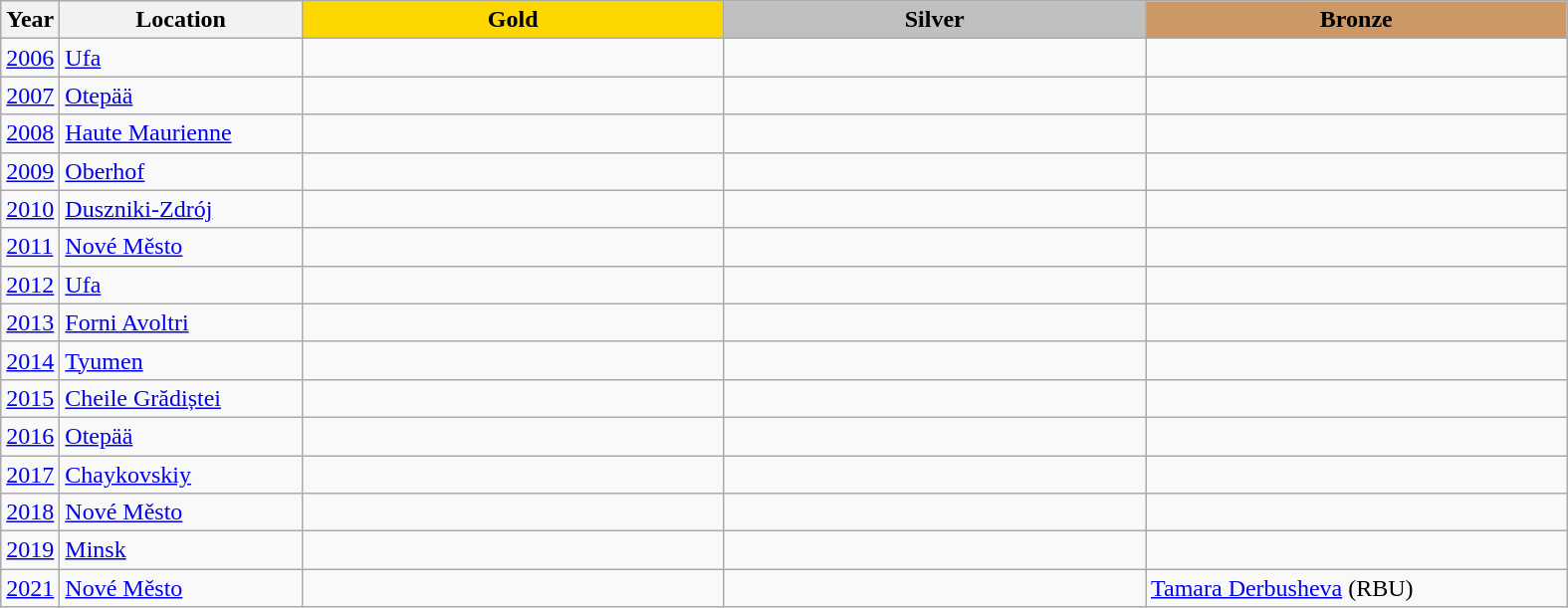<table class="wikitable">
<tr>
<th>Year</th>
<th width="155">Location</th>
<th style="background:gold" width="275">Gold</th>
<th style="background:silver" width="275">Silver</th>
<th style="background:#cc9966" width="275">Bronze</th>
</tr>
<tr>
<td><a href='#'>2006</a></td>
<td> <a href='#'>Ufa</a></td>
<td></td>
<td></td>
<td></td>
</tr>
<tr>
<td><a href='#'>2007</a></td>
<td> <a href='#'>Otepää</a></td>
<td></td>
<td></td>
<td></td>
</tr>
<tr>
<td><a href='#'>2008</a></td>
<td> <a href='#'>Haute Maurienne</a></td>
<td></td>
<td></td>
<td></td>
</tr>
<tr>
<td><a href='#'>2009</a></td>
<td> <a href='#'>Oberhof</a></td>
<td></td>
<td></td>
<td></td>
</tr>
<tr>
<td><a href='#'>2010</a></td>
<td> <a href='#'>Duszniki-Zdrój</a></td>
<td></td>
<td></td>
<td></td>
</tr>
<tr>
<td><a href='#'>2011</a></td>
<td> <a href='#'>Nové Město</a></td>
<td></td>
<td></td>
<td></td>
</tr>
<tr>
<td><a href='#'>2012</a></td>
<td> <a href='#'>Ufa</a></td>
<td></td>
<td></td>
<td></td>
</tr>
<tr>
<td><a href='#'>2013</a></td>
<td> <a href='#'>Forni Avoltri</a></td>
<td></td>
<td></td>
<td></td>
</tr>
<tr>
<td><a href='#'>2014</a></td>
<td> <a href='#'>Tyumen</a></td>
<td></td>
<td></td>
<td></td>
</tr>
<tr>
<td><a href='#'>2015</a></td>
<td> <a href='#'>Cheile Grădiștei</a></td>
<td></td>
<td></td>
<td></td>
</tr>
<tr>
<td><a href='#'>2016</a></td>
<td> <a href='#'>Otepää</a></td>
<td></td>
<td></td>
<td></td>
</tr>
<tr>
<td><a href='#'>2017</a></td>
<td> <a href='#'>Chaykovskiy</a></td>
<td></td>
<td></td>
<td></td>
</tr>
<tr>
<td><a href='#'>2018</a></td>
<td> <a href='#'>Nové Město</a></td>
<td></td>
<td></td>
<td></td>
</tr>
<tr>
<td><a href='#'>2019</a></td>
<td> <a href='#'>Minsk</a></td>
<td></td>
<td></td>
<td></td>
</tr>
<tr>
<td><a href='#'>2021</a></td>
<td> <a href='#'>Nové Město</a></td>
<td></td>
<td></td>
<td><a href='#'>Tamara Derbusheva</a> (RBU)</td>
</tr>
</table>
